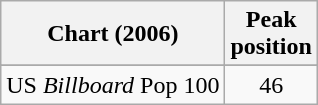<table class="wikitable">
<tr>
<th align="left">Chart (2006)</th>
<th align="left">Peak<br>position</th>
</tr>
<tr>
</tr>
<tr>
</tr>
<tr>
</tr>
<tr>
</tr>
<tr>
</tr>
<tr>
<td align="left">US <em>Billboard</em> Pop 100</td>
<td align="center">46</td>
</tr>
</table>
